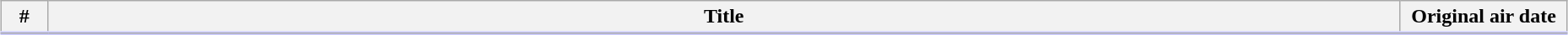<table class="wikitable" style="width:98%; margin:auto; background:#FFF;">
<tr style="border-bottom: 3px solid #CCF">
<th style="width:30px">#</th>
<th>Title</th>
<th style="width:125px">Original air date</th>
</tr>
<tr>
</tr>
</table>
